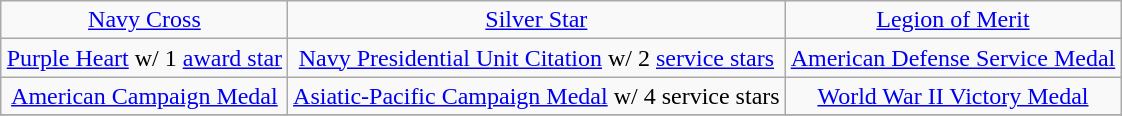<table class="wikitable" style="margin:1em auto; text-align:center;">
<tr>
<td><a href='#'>Navy Cross</a></td>
<td><a href='#'>Silver Star</a></td>
<td><a href='#'>Legion of Merit</a></td>
</tr>
<tr>
<td><a href='#'>Purple Heart</a> w/ 1 <a href='#'>award star</a></td>
<td><a href='#'>Navy Presidential Unit Citation</a> w/ 2 <a href='#'>service stars</a></td>
<td><a href='#'>American Defense Service Medal</a></td>
</tr>
<tr>
<td><a href='#'>American Campaign Medal</a></td>
<td><a href='#'>Asiatic-Pacific Campaign Medal</a> w/ 4 service stars</td>
<td><a href='#'>World War II Victory Medal</a></td>
</tr>
<tr>
</tr>
</table>
